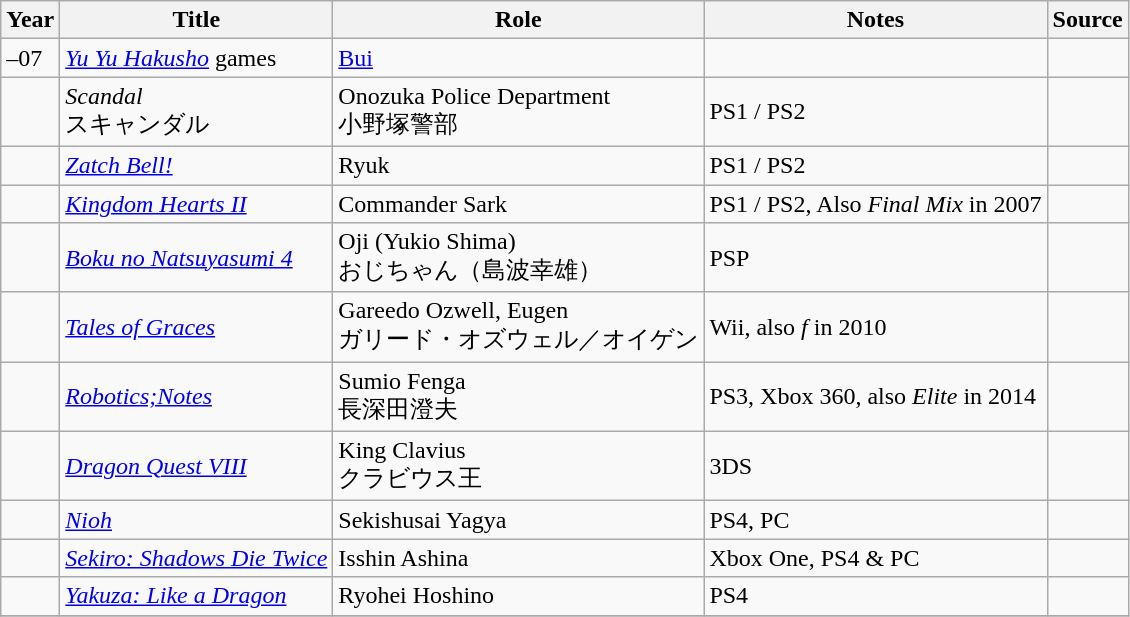<table class="wikitable sortable plainrowheaders">
<tr>
<th>Year</th>
<th>Title</th>
<th>Role</th>
<th class="unsortable">Notes</th>
<th class="unsortable">Source</th>
</tr>
<tr>
<td>–07</td>
<td><em><a href='#'>Yu Yu Hakusho</a></em> games</td>
<td><a href='#'>Bui</a></td>
<td></td>
<td></td>
</tr>
<tr>
<td></td>
<td><em>Scandal</em><br>スキャンダル</td>
<td>Onozuka Police Department<br>小野塚警部</td>
<td>PS1 / PS2</td>
<td></td>
</tr>
<tr>
<td></td>
<td><em><a href='#'>Zatch Bell!</a></em></td>
<td>Ryuk</td>
<td>PS1 / PS2</td>
<td></td>
</tr>
<tr>
<td></td>
<td><em><a href='#'>Kingdom Hearts II</a></em></td>
<td>Commander Sark</td>
<td>PS1 / PS2, Also <em>Final Mix</em> in 2007</td>
<td></td>
</tr>
<tr>
<td></td>
<td><em><a href='#'>Boku no Natsuyasumi 4</a></em></td>
<td>Oji (Yukio Shima)<br>おじちゃん（島波幸雄）</td>
<td>PSP</td>
<td></td>
</tr>
<tr>
<td></td>
<td><em><a href='#'>Tales of Graces</a></em></td>
<td>Gareedo Ozwell, Eugen<br>ガリード・オズウェル／オイゲン</td>
<td>Wii, also <em>f</em> in 2010</td>
<td></td>
</tr>
<tr>
<td></td>
<td><em><a href='#'>Robotics;Notes</a></em></td>
<td>Sumio Fenga<br>長深田澄夫</td>
<td>PS3, Xbox 360, also <em>Elite</em> in 2014</td>
<td></td>
</tr>
<tr>
<td></td>
<td><em><a href='#'>Dragon Quest VIII</a></em></td>
<td>King Clavius<br>クラビウス王</td>
<td>3DS</td>
<td></td>
</tr>
<tr>
<td></td>
<td><em><a href='#'>Nioh</a></em></td>
<td>Sekishusai Yagya</td>
<td>PS4, PC</td>
<td></td>
</tr>
<tr>
<td></td>
<td><em><a href='#'>Sekiro: Shadows Die Twice</a></em></td>
<td>Isshin Ashina</td>
<td>Xbox One, PS4 & PC</td>
<td></td>
</tr>
<tr>
<td></td>
<td><em><a href='#'>Yakuza: Like a Dragon</a></em></td>
<td>Ryohei Hoshino</td>
<td>PS4</td>
<td></td>
</tr>
<tr>
</tr>
</table>
